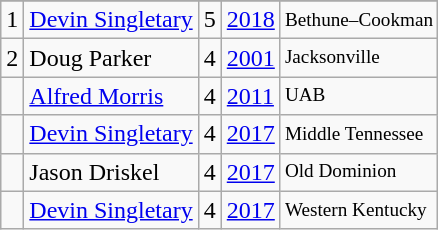<table class="wikitable">
<tr>
</tr>
<tr>
<td>1</td>
<td><a href='#'>Devin Singletary</a></td>
<td><abbr>5</abbr></td>
<td><a href='#'>2018</a></td>
<td style="font-size:80%;">Bethune–Cookman</td>
</tr>
<tr>
<td>2</td>
<td>Doug Parker</td>
<td><abbr>4</abbr></td>
<td><a href='#'>2001</a></td>
<td style="font-size:80%;">Jacksonville</td>
</tr>
<tr>
<td></td>
<td><a href='#'>Alfred Morris</a></td>
<td><abbr>4</abbr></td>
<td><a href='#'>2011</a></td>
<td style="font-size:80%;">UAB</td>
</tr>
<tr>
<td></td>
<td><a href='#'>Devin Singletary</a></td>
<td><abbr>4</abbr></td>
<td><a href='#'>2017</a></td>
<td style="font-size:80%;">Middle Tennessee</td>
</tr>
<tr>
<td></td>
<td>Jason Driskel</td>
<td><abbr>4</abbr></td>
<td><a href='#'>2017</a></td>
<td style="font-size:80%;">Old Dominion</td>
</tr>
<tr>
<td></td>
<td><a href='#'>Devin Singletary</a></td>
<td><abbr>4</abbr></td>
<td><a href='#'>2017</a></td>
<td style="font-size:80%;">Western Kentucky</td>
</tr>
</table>
